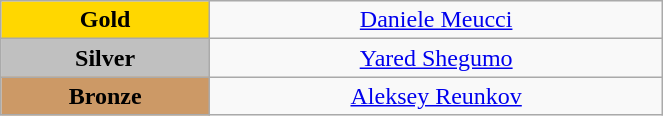<table class="wikitable" style=" text-align:center; " width="35%">
<tr>
<td bgcolor="gold"><strong>Gold</strong></td>
<td><a href='#'>Daniele Meucci</a><br>  <small><em></em></small></td>
</tr>
<tr>
<td bgcolor="silver"><strong>Silver</strong></td>
<td><a href='#'>Yared Shegumo</a><br>  <small><em></em></small></td>
</tr>
<tr>
<td bgcolor="CC9966"><strong>Bronze</strong></td>
<td><a href='#'>Aleksey Reunkov</a><br>  <small><em></em></small></td>
</tr>
</table>
